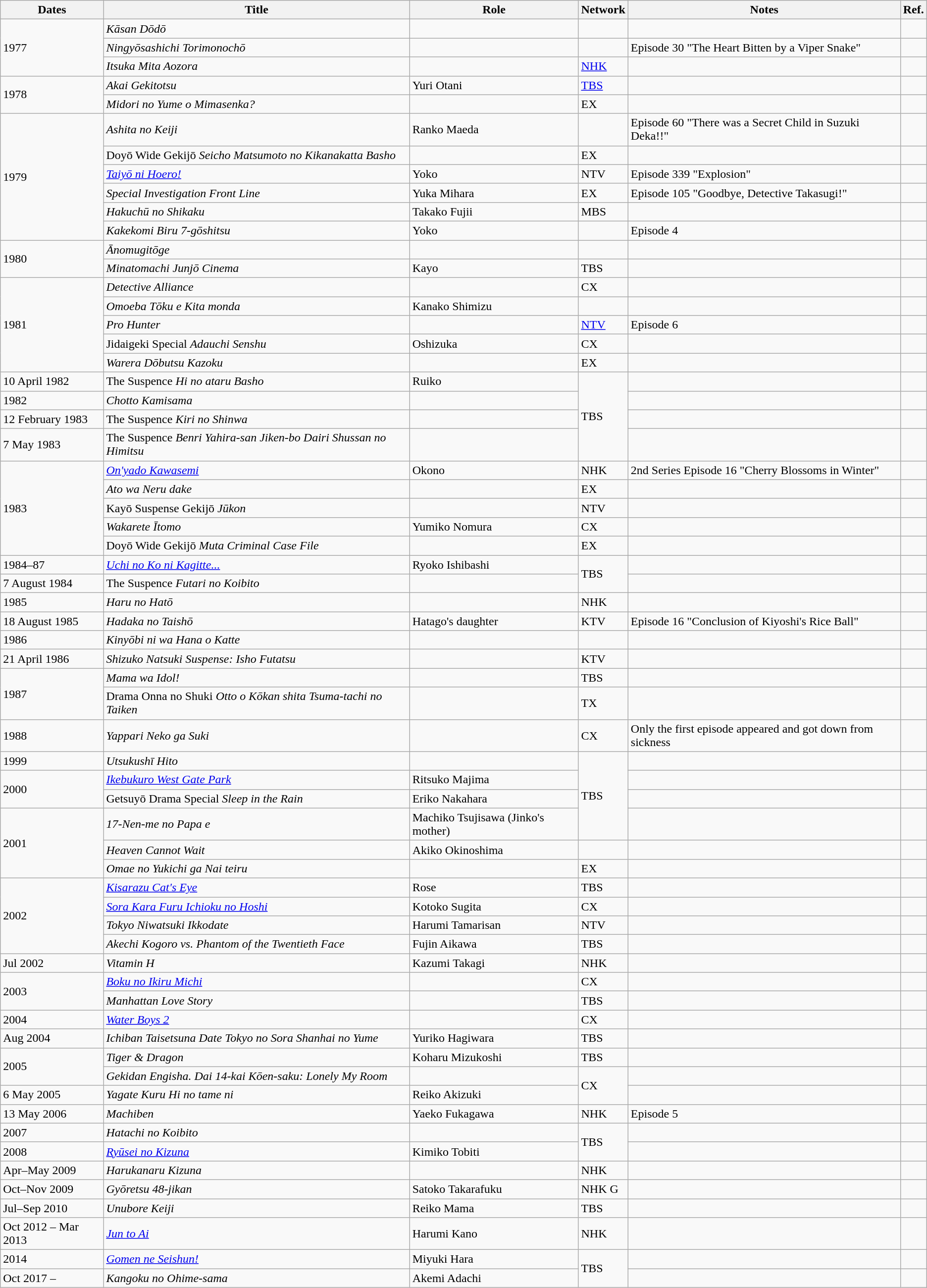<table class="wikitable">
<tr>
<th>Dates</th>
<th>Title</th>
<th>Role</th>
<th>Network</th>
<th>Notes</th>
<th>Ref.</th>
</tr>
<tr>
<td rowspan="3">1977</td>
<td><em>Kāsan Dōdō</em></td>
<td></td>
<td></td>
<td></td>
<td></td>
</tr>
<tr>
<td><em>Ningyōsashichi Torimonochō</em></td>
<td></td>
<td></td>
<td>Episode 30 "The Heart Bitten by a Viper Snake"</td>
<td></td>
</tr>
<tr>
<td><em>Itsuka Mita Aozora</em></td>
<td></td>
<td><a href='#'>NHK</a></td>
<td></td>
<td></td>
</tr>
<tr>
<td rowspan="2">1978</td>
<td><em>Akai Gekitotsu</em></td>
<td>Yuri Otani</td>
<td><a href='#'>TBS</a></td>
<td></td>
<td></td>
</tr>
<tr>
<td><em>Midori no Yume o Mimasenka?</em></td>
<td></td>
<td>EX</td>
<td></td>
<td></td>
</tr>
<tr>
<td rowspan="6">1979</td>
<td><em>Ashita no Keiji</em></td>
<td>Ranko Maeda</td>
<td></td>
<td>Episode 60 "There was a Secret Child in Suzuki Deka!!"</td>
<td></td>
</tr>
<tr>
<td>Doyō Wide Gekijō <em>Seicho Matsumoto no Kikanakatta Basho</em></td>
<td></td>
<td>EX</td>
<td></td>
<td></td>
</tr>
<tr>
<td><em><a href='#'>Taiyō ni Hoero!</a></em></td>
<td>Yoko</td>
<td>NTV</td>
<td>Episode 339 "Explosion"</td>
<td></td>
</tr>
<tr>
<td><em>Special Investigation Front Line</em></td>
<td>Yuka Mihara</td>
<td>EX</td>
<td>Episode 105 "Goodbye, Detective Takasugi!"</td>
<td></td>
</tr>
<tr>
<td><em>Hakuchū no Shikaku</em></td>
<td>Takako Fujii</td>
<td>MBS</td>
<td></td>
<td></td>
</tr>
<tr>
<td><em>Kakekomi Biru 7-gōshitsu</em></td>
<td>Yoko</td>
<td></td>
<td>Episode 4</td>
<td></td>
</tr>
<tr>
<td rowspan="2">1980</td>
<td><em>Ānomugitōge</em></td>
<td></td>
<td></td>
<td></td>
<td></td>
</tr>
<tr>
<td><em>Minatomachi Junjō Cinema</em></td>
<td>Kayo</td>
<td>TBS</td>
<td></td>
<td></td>
</tr>
<tr>
<td rowspan="5">1981</td>
<td><em>Detective Alliance</em></td>
<td></td>
<td>CX</td>
<td></td>
<td></td>
</tr>
<tr>
<td><em>Omoeba Tōku e Kita monda</em></td>
<td>Kanako Shimizu</td>
<td></td>
<td></td>
<td></td>
</tr>
<tr>
<td><em>Pro Hunter</em></td>
<td></td>
<td><a href='#'>NTV</a></td>
<td>Episode 6</td>
<td></td>
</tr>
<tr>
<td>Jidaigeki Special <em>Adauchi Senshu</em></td>
<td>Oshizuka</td>
<td>CX</td>
<td></td>
<td></td>
</tr>
<tr>
<td><em>Warera Dōbutsu Kazoku</em></td>
<td></td>
<td>EX</td>
<td></td>
<td></td>
</tr>
<tr>
<td>10 April 1982</td>
<td>The Suspence <em>Hi no ataru Basho</em></td>
<td>Ruiko</td>
<td rowspan="4">TBS</td>
<td></td>
<td></td>
</tr>
<tr>
<td>1982</td>
<td><em>Chotto Kamisama</em></td>
<td></td>
<td></td>
<td></td>
</tr>
<tr>
<td>12 February 1983</td>
<td>The Suspence <em>Kiri no Shinwa</em></td>
<td></td>
<td></td>
<td></td>
</tr>
<tr>
<td>7 May 1983</td>
<td>The Suspence <em>Benri Yahira-san Jiken-bo Dairi Shussan no Himitsu</em></td>
<td></td>
<td></td>
<td></td>
</tr>
<tr>
<td rowspan="5">1983</td>
<td><em><a href='#'>On'yado Kawasemi</a></em></td>
<td>Okono</td>
<td>NHK</td>
<td>2nd Series Episode 16 "Cherry Blossoms in Winter"</td>
<td></td>
</tr>
<tr>
<td><em>Ato wa Neru dake</em></td>
<td></td>
<td>EX</td>
<td></td>
<td></td>
</tr>
<tr>
<td>Kayō Suspense Gekijō <em>Jūkon</em></td>
<td></td>
<td>NTV</td>
<td></td>
<td></td>
</tr>
<tr>
<td><em>Wakarete Ītomo</em></td>
<td>Yumiko Nomura</td>
<td>CX</td>
<td></td>
<td></td>
</tr>
<tr>
<td>Doyō Wide Gekijō <em>Muta Criminal Case File</em></td>
<td></td>
<td>EX</td>
<td></td>
<td></td>
</tr>
<tr>
<td>1984–87</td>
<td><em><a href='#'>Uchi no Ko ni Kagitte...</a></em></td>
<td>Ryoko Ishibashi</td>
<td rowspan="2">TBS</td>
<td></td>
<td></td>
</tr>
<tr>
<td>7 August 1984</td>
<td>The Suspence <em>Futari no Koibito</em></td>
<td></td>
<td></td>
<td></td>
</tr>
<tr>
<td>1985</td>
<td><em>Haru no Hatō</em></td>
<td></td>
<td>NHK</td>
<td></td>
<td></td>
</tr>
<tr>
<td>18 August 1985</td>
<td><em>Hadaka no Taishō</em></td>
<td>Hatago's daughter</td>
<td>KTV</td>
<td>Episode 16 "Conclusion of Kiyoshi's Rice Ball"</td>
<td></td>
</tr>
<tr>
<td>1986</td>
<td><em>Kinyōbi ni wa Hana o Katte</em></td>
<td></td>
<td></td>
<td></td>
<td></td>
</tr>
<tr>
<td>21 April 1986</td>
<td><em>Shizuko Natsuki Suspense: Isho Futatsu</em></td>
<td></td>
<td>KTV</td>
<td></td>
<td></td>
</tr>
<tr>
<td rowspan="2">1987</td>
<td><em>Mama wa Idol!</em></td>
<td></td>
<td>TBS</td>
<td></td>
<td></td>
</tr>
<tr>
<td>Drama Onna no Shuki <em>Otto o Kōkan shita Tsuma-tachi no Taiken</em></td>
<td></td>
<td>TX</td>
<td></td>
<td></td>
</tr>
<tr>
<td>1988</td>
<td><em>Yappari Neko ga Suki</em></td>
<td></td>
<td>CX</td>
<td>Only the first episode appeared and got down from sickness</td>
<td></td>
</tr>
<tr>
<td>1999</td>
<td><em>Utsukushī Hito</em></td>
<td></td>
<td rowspan="4">TBS</td>
<td></td>
<td></td>
</tr>
<tr>
<td rowspan="2">2000</td>
<td><em><a href='#'>Ikebukuro West Gate Park</a></em></td>
<td>Ritsuko Majima</td>
<td></td>
<td></td>
</tr>
<tr>
<td>Getsuyō Drama Special <em>Sleep in the Rain</em></td>
<td>Eriko Nakahara</td>
<td></td>
<td></td>
</tr>
<tr>
<td rowspan="3">2001</td>
<td><em>17-Nen-me no Papa e</em></td>
<td>Machiko Tsujisawa (Jinko's mother)</td>
<td></td>
<td></td>
</tr>
<tr>
<td><em>Heaven Cannot Wait</em></td>
<td>Akiko Okinoshima</td>
<td></td>
<td></td>
<td></td>
</tr>
<tr>
<td><em>Omae no Yukichi ga Nai teiru</em></td>
<td></td>
<td>EX</td>
<td></td>
<td></td>
</tr>
<tr>
<td rowspan="4">2002</td>
<td><em><a href='#'>Kisarazu Cat's Eye</a></em></td>
<td>Rose</td>
<td>TBS</td>
<td></td>
<td></td>
</tr>
<tr>
<td><em><a href='#'>Sora Kara Furu Ichioku no Hoshi</a></em></td>
<td>Kotoko Sugita</td>
<td>CX</td>
<td></td>
<td></td>
</tr>
<tr>
<td><em>Tokyo Niwatsuki Ikkodate</em></td>
<td>Harumi Tamarisan</td>
<td>NTV</td>
<td></td>
<td></td>
</tr>
<tr>
<td><em>Akechi Kogoro vs. Phantom of the Twentieth Face</em></td>
<td>Fujin Aikawa</td>
<td>TBS</td>
<td></td>
<td></td>
</tr>
<tr>
<td>Jul 2002</td>
<td><em>Vitamin H</em></td>
<td>Kazumi Takagi</td>
<td>NHK</td>
<td></td>
<td></td>
</tr>
<tr>
<td rowspan="2">2003</td>
<td><em><a href='#'>Boku no Ikiru Michi</a></em></td>
<td></td>
<td>CX</td>
<td></td>
<td></td>
</tr>
<tr>
<td><em>Manhattan Love Story</em></td>
<td></td>
<td>TBS</td>
<td></td>
<td></td>
</tr>
<tr>
<td>2004</td>
<td><em><a href='#'>Water Boys 2</a></em></td>
<td></td>
<td>CX</td>
<td></td>
<td></td>
</tr>
<tr>
<td>Aug 2004</td>
<td><em>Ichiban Taisetsuna Date Tokyo no Sora Shanhai no Yume</em></td>
<td>Yuriko Hagiwara</td>
<td>TBS</td>
<td></td>
<td></td>
</tr>
<tr>
<td rowspan="2">2005</td>
<td><em>Tiger & Dragon</em></td>
<td>Koharu Mizukoshi</td>
<td>TBS</td>
<td></td>
<td></td>
</tr>
<tr>
<td><em>Gekidan Engisha. Dai 14-kai Kōen-saku: Lonely My Room</em></td>
<td></td>
<td rowspan="2">CX</td>
<td></td>
<td></td>
</tr>
<tr>
<td>6 May 2005</td>
<td><em>Yagate Kuru Hi no tame ni</em></td>
<td>Reiko Akizuki</td>
<td></td>
<td></td>
</tr>
<tr>
<td>13 May 2006</td>
<td><em>Machiben</em></td>
<td>Yaeko Fukagawa</td>
<td>NHK</td>
<td>Episode 5</td>
<td></td>
</tr>
<tr>
<td>2007</td>
<td><em>Hatachi no Koibito</em></td>
<td></td>
<td rowspan="2">TBS</td>
<td></td>
<td></td>
</tr>
<tr>
<td>2008</td>
<td><em><a href='#'>Ryūsei no Kizuna</a></em></td>
<td>Kimiko Tobiti</td>
<td></td>
<td></td>
</tr>
<tr>
<td>Apr–May 2009</td>
<td><em>Harukanaru Kizuna</em></td>
<td></td>
<td>NHK</td>
<td></td>
<td></td>
</tr>
<tr>
<td>Oct–Nov 2009</td>
<td><em>Gyōretsu 48-jikan</em></td>
<td>Satoko Takarafuku</td>
<td>NHK G</td>
<td></td>
<td></td>
</tr>
<tr>
<td>Jul–Sep 2010</td>
<td><em>Unubore Keiji</em></td>
<td>Reiko Mama</td>
<td>TBS</td>
<td></td>
<td></td>
</tr>
<tr>
<td>Oct 2012 – Mar 2013</td>
<td><em><a href='#'>Jun to Ai</a></em></td>
<td>Harumi Kano</td>
<td>NHK</td>
<td></td>
<td></td>
</tr>
<tr>
<td>2014</td>
<td><em><a href='#'>Gomen ne Seishun!</a></em></td>
<td>Miyuki Hara</td>
<td rowspan="2">TBS</td>
<td></td>
<td></td>
</tr>
<tr>
<td>Oct 2017 –</td>
<td><em>Kangoku no Ohime-sama</em></td>
<td>Akemi Adachi</td>
<td></td>
<td></td>
</tr>
</table>
